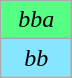<table class="wikitable" style="font-style:italic;text-align:center;">
<tr>
<td bgcolor="#55FF83" width="40">bba</td>
</tr>
<tr>
<td bgcolor="#87E6FF" width="40">bb</td>
</tr>
</table>
